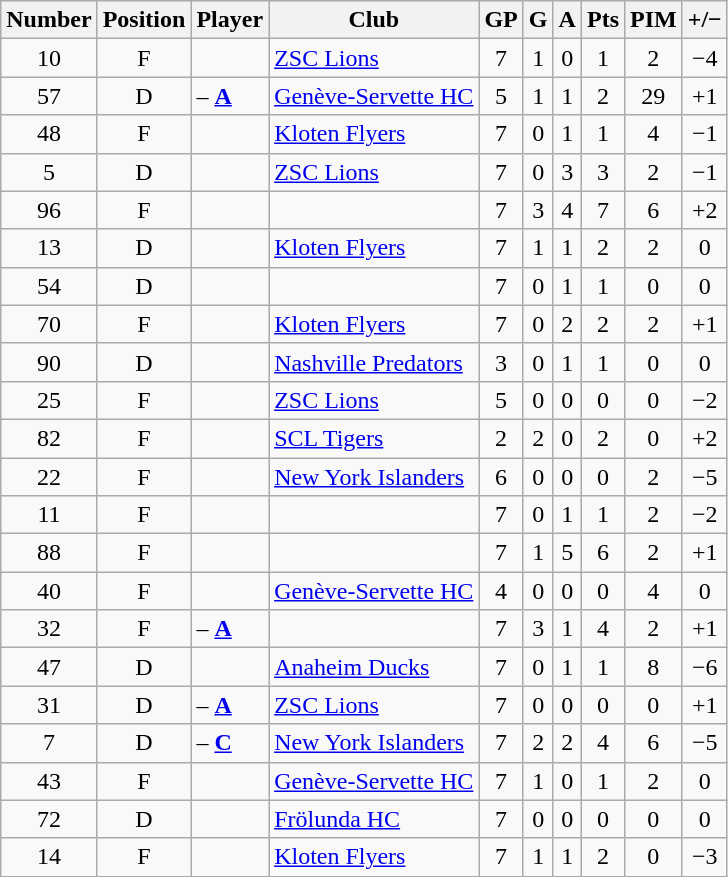<table class="wikitable sortable" style="text-align: center;">
<tr>
<th scope="col">Number</th>
<th scope="col">Position</th>
<th scope="col">Player</th>
<th scope="col">Club</th>
<th scope="col">GP</th>
<th scope="col">G</th>
<th scope="col">A</th>
<th scope="col">Pts</th>
<th scope="col">PIM</th>
<th scope="col">+/−</th>
</tr>
<tr>
<td>10</td>
<td>F</td>
<td scope="row" align=left></td>
<td align=left><a href='#'>ZSC Lions</a></td>
<td>7</td>
<td>1</td>
<td>0</td>
<td>1</td>
<td>2</td>
<td>−4</td>
</tr>
<tr>
<td>57</td>
<td>D</td>
<td scope="row" align=left> – <strong><a href='#'>A</a></strong></td>
<td align=left><a href='#'>Genève-Servette HC</a></td>
<td>5</td>
<td>1</td>
<td>1</td>
<td>2</td>
<td>29</td>
<td>+1</td>
</tr>
<tr>
<td>48</td>
<td>F</td>
<td scope="row" align=left></td>
<td align=left><a href='#'>Kloten Flyers</a></td>
<td>7</td>
<td>0</td>
<td>1</td>
<td>1</td>
<td>4</td>
<td>−1</td>
</tr>
<tr>
<td>5</td>
<td>D</td>
<td scope="row" align=left></td>
<td align=left><a href='#'>ZSC Lions</a></td>
<td>7</td>
<td>0</td>
<td>3</td>
<td>3</td>
<td>2</td>
<td>−1</td>
</tr>
<tr>
<td>96</td>
<td>F</td>
<td scope="row" align=left></td>
<td align=left></td>
<td>7</td>
<td>3</td>
<td>4</td>
<td>7</td>
<td>6</td>
<td>+2</td>
</tr>
<tr>
<td>13</td>
<td>D</td>
<td scope="row" align=left></td>
<td align=left><a href='#'>Kloten Flyers</a></td>
<td>7</td>
<td>1</td>
<td>1</td>
<td>2</td>
<td>2</td>
<td>0</td>
</tr>
<tr>
<td>54</td>
<td>D</td>
<td scope="row" align=left></td>
<td align=left></td>
<td>7</td>
<td>0</td>
<td>1</td>
<td>1</td>
<td>0</td>
<td>0</td>
</tr>
<tr>
<td>70</td>
<td>F</td>
<td scope="row" align=left></td>
<td align=left><a href='#'>Kloten Flyers</a></td>
<td>7</td>
<td>0</td>
<td>2</td>
<td>2</td>
<td>2</td>
<td>+1</td>
</tr>
<tr>
<td>90</td>
<td>D</td>
<td scope="row" align=left></td>
<td align=left><a href='#'>Nashville Predators</a></td>
<td>3</td>
<td>0</td>
<td>1</td>
<td>1</td>
<td>0</td>
<td>0</td>
</tr>
<tr>
<td>25</td>
<td>F</td>
<td scope="row" align=left></td>
<td align=left><a href='#'>ZSC Lions</a></td>
<td>5</td>
<td>0</td>
<td>0</td>
<td>0</td>
<td>0</td>
<td>−2</td>
</tr>
<tr>
<td>82</td>
<td>F</td>
<td scope="row" align=left></td>
<td align=left><a href='#'>SCL Tigers</a></td>
<td>2</td>
<td>2</td>
<td>0</td>
<td>2</td>
<td>0</td>
<td>+2</td>
</tr>
<tr>
<td>22</td>
<td>F</td>
<td scope="row" align=left></td>
<td align=left><a href='#'>New York Islanders</a></td>
<td>6</td>
<td>0</td>
<td>0</td>
<td>0</td>
<td>2</td>
<td>−5</td>
</tr>
<tr>
<td>11</td>
<td>F</td>
<td scope="row" align=left></td>
<td align=left></td>
<td>7</td>
<td>0</td>
<td>1</td>
<td>1</td>
<td>2</td>
<td>−2</td>
</tr>
<tr>
<td>88</td>
<td>F</td>
<td scope="row" align=left></td>
<td align=left></td>
<td>7</td>
<td>1</td>
<td>5</td>
<td>6</td>
<td>2</td>
<td>+1</td>
</tr>
<tr>
<td>40</td>
<td>F</td>
<td scope="row" align=left></td>
<td align=left><a href='#'>Genève-Servette HC</a></td>
<td>4</td>
<td>0</td>
<td>0</td>
<td>0</td>
<td>4</td>
<td>0</td>
</tr>
<tr>
<td>32</td>
<td>F</td>
<td scope="row" align=left> – <strong><a href='#'>A</a></strong></td>
<td align=left></td>
<td>7</td>
<td>3</td>
<td>1</td>
<td>4</td>
<td>2</td>
<td>+1</td>
</tr>
<tr>
<td>47</td>
<td>D</td>
<td scope="row" align=left></td>
<td align=left><a href='#'>Anaheim Ducks</a></td>
<td>7</td>
<td>0</td>
<td>1</td>
<td>1</td>
<td>8</td>
<td>−6</td>
</tr>
<tr>
<td>31</td>
<td>D</td>
<td scope="row" align=left> – <strong><a href='#'>A</a></strong></td>
<td align=left><a href='#'>ZSC Lions</a></td>
<td>7</td>
<td>0</td>
<td>0</td>
<td>0</td>
<td>0</td>
<td>+1</td>
</tr>
<tr>
<td>7</td>
<td>D</td>
<td scope="row" align=left> – <strong><a href='#'>C</a></strong></td>
<td align=left><a href='#'>New York Islanders</a></td>
<td>7</td>
<td>2</td>
<td>2</td>
<td>4</td>
<td>6</td>
<td>−5</td>
</tr>
<tr>
<td>43</td>
<td>F</td>
<td scope="row" align=left></td>
<td align=left><a href='#'>Genève-Servette HC</a></td>
<td>7</td>
<td>1</td>
<td>0</td>
<td>1</td>
<td>2</td>
<td>0</td>
</tr>
<tr>
<td>72</td>
<td>D</td>
<td scope="row" align=left></td>
<td align=left><a href='#'>Frölunda HC</a></td>
<td>7</td>
<td>0</td>
<td>0</td>
<td>0</td>
<td>0</td>
<td>0</td>
</tr>
<tr>
<td>14</td>
<td>F</td>
<td scope="row" align=left></td>
<td align=left><a href='#'>Kloten Flyers</a></td>
<td>7</td>
<td>1</td>
<td>1</td>
<td>2</td>
<td>0</td>
<td>−3</td>
</tr>
</table>
